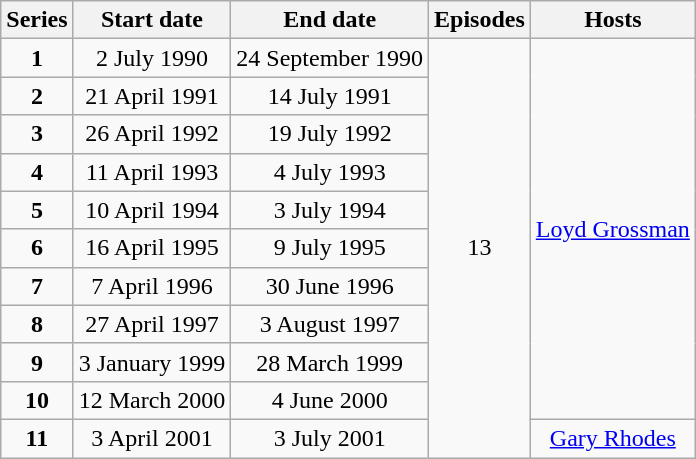<table class="wikitable" style="text-align:center;">
<tr>
<th>Series</th>
<th>Start date</th>
<th>End date</th>
<th>Episodes</th>
<th>Hosts</th>
</tr>
<tr>
<td><strong>1</strong></td>
<td>2 July 1990</td>
<td>24 September 1990</td>
<td rowspan="11">13</td>
<td rowspan="10"><a href='#'>Loyd Grossman</a></td>
</tr>
<tr>
<td><strong>2</strong></td>
<td>21 April 1991</td>
<td>14 July 1991</td>
</tr>
<tr>
<td><strong>3</strong></td>
<td>26 April 1992</td>
<td>19 July 1992</td>
</tr>
<tr>
<td><strong>4</strong></td>
<td>11 April 1993</td>
<td>4 July 1993</td>
</tr>
<tr>
<td><strong>5</strong></td>
<td>10 April 1994</td>
<td>3 July 1994</td>
</tr>
<tr>
<td><strong>6</strong></td>
<td>16 April 1995</td>
<td>9 July 1995</td>
</tr>
<tr>
<td><strong>7</strong></td>
<td>7 April 1996</td>
<td>30 June 1996</td>
</tr>
<tr>
<td><strong>8</strong></td>
<td>27 April 1997</td>
<td>3 August 1997</td>
</tr>
<tr>
<td><strong>9</strong></td>
<td>3 January 1999</td>
<td>28 March 1999</td>
</tr>
<tr>
<td><strong>10</strong></td>
<td>12 March 2000</td>
<td>4 June 2000</td>
</tr>
<tr>
<td><strong>11</strong></td>
<td>3 April 2001</td>
<td>3 July 2001</td>
<td><a href='#'>Gary Rhodes</a></td>
</tr>
</table>
